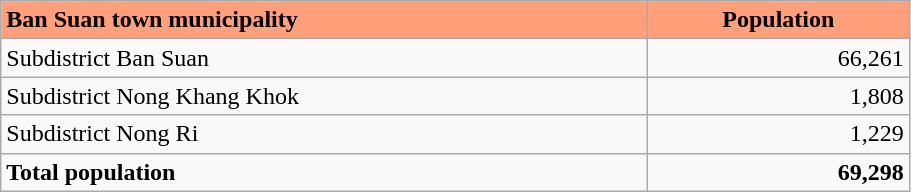<table class="wikitable" style="width:48%; display:inline-table;">
<tr>
<td style= "background: #ffa07a;"><strong>Ban Suan town municipality</strong></td>
<td style= "background: #ffa07a; text-align:center;"><strong>Population</strong></td>
</tr>
<tr>
<td>Subdistrict Ban Suan</td>
<td style="text-align:right;">66,261</td>
</tr>
<tr>
<td>Subdistrict Nong Khang Khok</td>
<td style="text-align:right;">1,808</td>
</tr>
<tr>
<td>Subdistrict Nong Ri</td>
<td style="text-align:right;">1,229</td>
</tr>
<tr>
<td><strong>Total population</strong></td>
<td style="text-align:right;"><strong>69,298</strong></td>
</tr>
</table>
